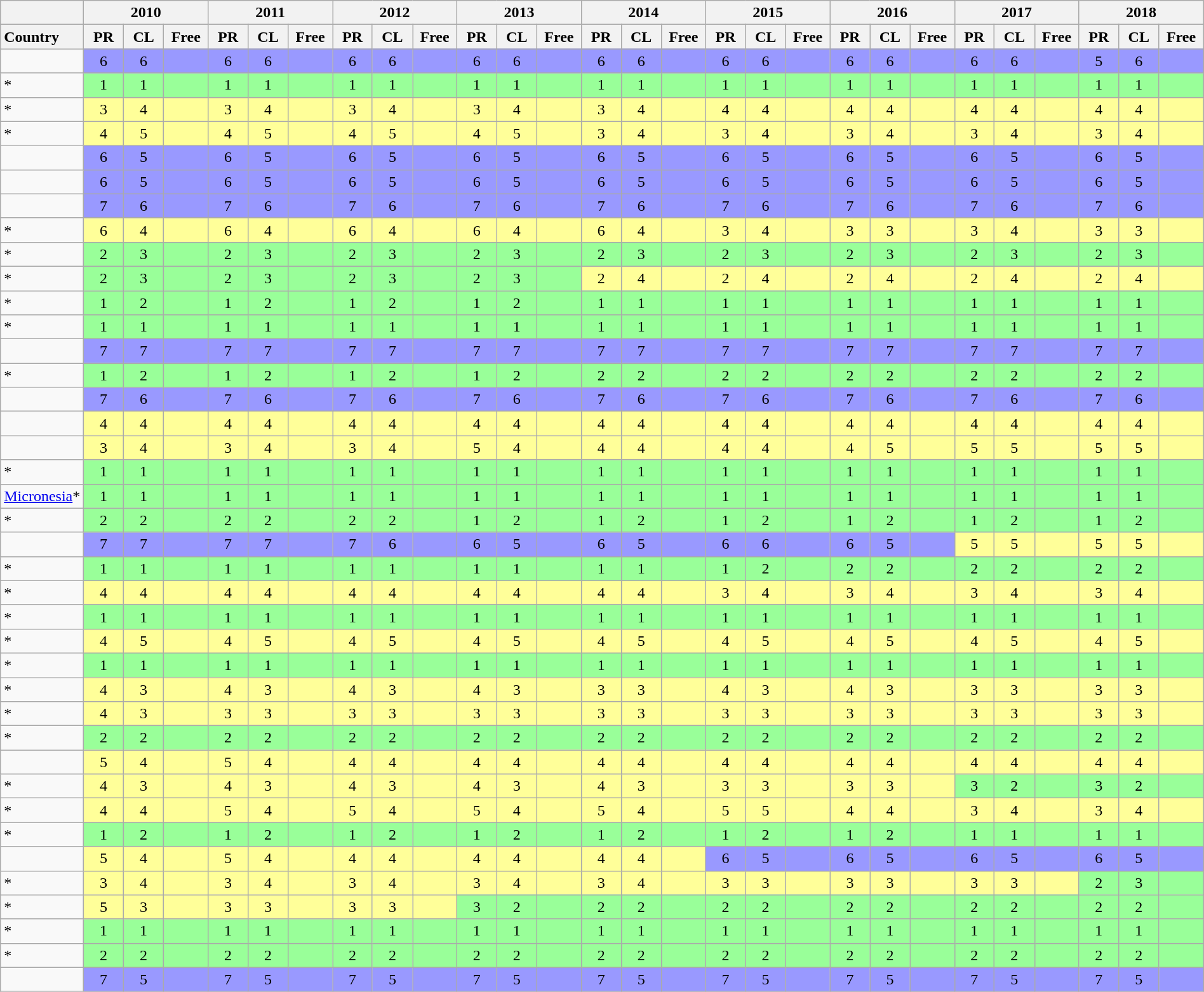<table class="wikitable sortable" width=100% style="border-collapse:collapse;">
<tr style="background:#eee; font-weight:bold; text-align:center;">
<th> </th>
<th colspan=3>2010</th>
<th colspan=3>2011</th>
<th colspan=3>2012</th>
<th colspan=3>2013</th>
<th colspan=3>2014</th>
<th colspan=3>2015</th>
<th colspan=3>2016</th>
<th colspan=3>2017</th>
<th colspan=3>2018</th>
</tr>
<tr style="background:#eee; font-weight:bold; text-align:center;">
<th style="width:3em; text-align:left;">Country</th>
<th style="width:3em;">PR</th>
<th style="width:3em;">CL</th>
<th style="width:3em;">Free</th>
<th style="width:3em;">PR</th>
<th style="width:3em;">CL</th>
<th style="width:3em;">Free</th>
<th style="width:3em;">PR</th>
<th style="width:3em;">CL</th>
<th style="width:3em;">Free</th>
<th style="width:3em;">PR</th>
<th style="width:3em;">CL</th>
<th style="width:3em;">Free</th>
<th style="width:3em;">PR</th>
<th style="width:3em;">CL</th>
<th style="width:3em;">Free</th>
<th style="width:3em;">PR</th>
<th style="width:3em;">CL</th>
<th style="width:3em;">Free</th>
<th style="width:3em;">PR</th>
<th style="width:3em;">CL</th>
<th style="width:3em;">Free</th>
<th style="width:3em;">PR</th>
<th style="width:3em;">CL</th>
<th style="width:3em;">Free</th>
<th style="width:3em;">PR</th>
<th style="width:3em;">CL</th>
<th style="width:3em;">Free</th>
</tr>
<tr align=center>
<td align=left></td>
<td style="background:#99f;">6</td>
<td style="background:#99f;">6</td>
<td style="background:#99f;"></td>
<td style="background:#99f;">6</td>
<td style="background:#99f;">6</td>
<td style="background:#99f;"></td>
<td style="background:#99f;">6</td>
<td style="background:#99f;">6</td>
<td style="background:#99f;"></td>
<td style="background:#99f;">6</td>
<td style="background:#99f;">6</td>
<td style="background:#99f;"></td>
<td style="background:#99f;">6</td>
<td style="background:#99f;">6</td>
<td style="background:#99f;"></td>
<td style="background:#99f;">6</td>
<td style="background:#99f;">6</td>
<td style="background:#99f;"></td>
<td style="background:#99f;">6</td>
<td style="background:#99f;">6</td>
<td style="background:#99f;"></td>
<td style="background:#99f;">6</td>
<td style="background:#99f;">6</td>
<td style="background:#99f;"></td>
<td style="background:#99f;">5</td>
<td style="background:#99f;">6</td>
<td style="background:#99f;"></td>
</tr>
<tr align=center>
<td align=left>*</td>
<td style="background:#9f9;">1</td>
<td style="background:#9f9;">1</td>
<td style="background:#9f9;"></td>
<td style="background:#9f9;">1</td>
<td style="background:#9f9;">1</td>
<td style="background:#9f9;"></td>
<td style="background:#9f9;">1</td>
<td style="background:#9f9;">1</td>
<td style="background:#9f9;"></td>
<td style="background:#9f9;">1</td>
<td style="background:#9f9;">1</td>
<td style="background:#9f9;"></td>
<td style="background:#9f9;">1</td>
<td style="background:#9f9;">1</td>
<td style="background:#9f9;"></td>
<td style="background:#9f9;">1</td>
<td style="background:#9f9;">1</td>
<td style="background:#9f9;"></td>
<td style="background:#9f9;">1</td>
<td style="background:#9f9;">1</td>
<td style="background:#9f9;"></td>
<td style="background:#9f9;">1</td>
<td style="background:#9f9;">1</td>
<td style="background:#9f9;"></td>
<td style="background:#9f9;">1</td>
<td style="background:#9f9;">1</td>
<td style="background:#9f9;"></td>
</tr>
<tr align=center>
<td align=left>*</td>
<td style="background:#ff9;">3</td>
<td style="background:#ff9;">4</td>
<td style="background:#ff9;"></td>
<td style="background:#ff9;">3</td>
<td style="background:#ff9;">4</td>
<td style="background:#ff9;"></td>
<td style="background:#ff9;">3</td>
<td style="background:#ff9;">4</td>
<td style="background:#ff9;"></td>
<td style="background:#ff9;">3</td>
<td style="background:#ff9;">4</td>
<td style="background:#ff9;"></td>
<td style="background:#ff9;">3</td>
<td style="background:#ff9;">4</td>
<td style="background:#ff9;"></td>
<td style="background:#ff9;">4</td>
<td style="background:#ff9;">4</td>
<td style="background:#ff9;"></td>
<td style="background:#ff9;">4</td>
<td style="background:#ff9;">4</td>
<td style="background:#ff9;"></td>
<td style="background:#ff9;">4</td>
<td style="background:#ff9;">4</td>
<td style="background:#ff9;"></td>
<td style="background:#ff9;">4</td>
<td style="background:#ff9;">4</td>
<td style="background:#ff9;"></td>
</tr>
<tr align=center>
<td align=left>*</td>
<td style="background:#ff9;">4</td>
<td style="background:#ff9;">5</td>
<td style="background:#ff9;"></td>
<td style="background:#ff9;">4</td>
<td style="background:#ff9;">5</td>
<td style="background:#ff9;"></td>
<td style="background:#ff9;">4</td>
<td style="background:#ff9;">5</td>
<td style="background:#ff9;"></td>
<td style="background:#ff9;">4</td>
<td style="background:#ff9;">5</td>
<td style="background:#ff9;"></td>
<td style="background:#ff9;">3</td>
<td style="background:#ff9;">4</td>
<td style="background:#ff9;"></td>
<td style="background:#ff9;">3</td>
<td style="background:#ff9;">4</td>
<td style="background:#ff9;"></td>
<td style="background:#ff9;">3</td>
<td style="background:#ff9;">4</td>
<td style="background:#ff9;"></td>
<td style="background:#ff9;">3</td>
<td style="background:#ff9;">4</td>
<td style="background:#ff9;"></td>
<td style="background:#ff9;">3</td>
<td style="background:#ff9;">4</td>
<td style="background:#ff9;"></td>
</tr>
<tr align=center>
<td align=left></td>
<td style="background:#99f;">6</td>
<td style="background:#99f;">5</td>
<td style="background:#99f;"></td>
<td style="background:#99f;">6</td>
<td style="background:#99f;">5</td>
<td style="background:#99f;"></td>
<td style="background:#99f;">6</td>
<td style="background:#99f;">5</td>
<td style="background:#99f;"></td>
<td style="background:#99f;">6</td>
<td style="background:#99f;">5</td>
<td style="background:#99f;"></td>
<td style="background:#99f;">6</td>
<td style="background:#99f;">5</td>
<td style="background:#99f;"></td>
<td style="background:#99f;">6</td>
<td style="background:#99f;">5</td>
<td style="background:#99f;"></td>
<td style="background:#99f;">6</td>
<td style="background:#99f;">5</td>
<td style="background:#99f;"></td>
<td style="background:#99f;">6</td>
<td style="background:#99f;">5</td>
<td style="background:#99f;"></td>
<td style="background:#99f;">6</td>
<td style="background:#99f;">5</td>
<td style="background:#99f;"></td>
</tr>
<tr align=center>
<td align=left></td>
<td style="background:#99f;">6</td>
<td style="background:#99f;">5</td>
<td style="background:#99f;"></td>
<td style="background:#99f;">6</td>
<td style="background:#99f;">5</td>
<td style="background:#99f;"></td>
<td style="background:#99f;">6</td>
<td style="background:#99f;">5</td>
<td style="background:#99f;"></td>
<td style="background:#99f;">6</td>
<td style="background:#99f;">5</td>
<td style="background:#99f;"></td>
<td style="background:#99f;">6</td>
<td style="background:#99f;">5</td>
<td style="background:#99f;"></td>
<td style="background:#99f;">6</td>
<td style="background:#99f;">5</td>
<td style="background:#99f;"></td>
<td style="background:#99f;">6</td>
<td style="background:#99f;">5</td>
<td style="background:#99f;"></td>
<td style="background:#99f;">6</td>
<td style="background:#99f;">5</td>
<td style="background:#99f;"></td>
<td style="background:#99f;">6</td>
<td style="background:#99f;">5</td>
<td style="background:#99f;"></td>
</tr>
<tr align=center>
<td align=left></td>
<td style="background:#99f;">7</td>
<td style="background:#99f;">6</td>
<td style="background:#99f;"></td>
<td style="background:#99f;">7</td>
<td style="background:#99f;">6</td>
<td style="background:#99f;"></td>
<td style="background:#99f;">7</td>
<td style="background:#99f;">6</td>
<td style="background:#99f;"></td>
<td style="background:#99f;">7</td>
<td style="background:#99f;">6</td>
<td style="background:#99f;"></td>
<td style="background:#99f;">7</td>
<td style="background:#99f;">6</td>
<td style="background:#99f;"></td>
<td style="background:#99f;">7</td>
<td style="background:#99f;">6</td>
<td style="background:#99f;"></td>
<td style="background:#99f;">7</td>
<td style="background:#99f;">6</td>
<td style="background:#99f;"></td>
<td style="background:#99f;">7</td>
<td style="background:#99f;">6</td>
<td style="background:#99f;"></td>
<td style="background:#99f;">7</td>
<td style="background:#99f;">6</td>
<td style="background:#99f;"></td>
</tr>
<tr align=center>
<td align=left>*</td>
<td style="background:#ff9;">6</td>
<td style="background:#ff9;">4</td>
<td style="background:#ff9;"></td>
<td style="background:#ff9;">6</td>
<td style="background:#ff9;">4</td>
<td style="background:#ff9;"></td>
<td style="background:#ff9;">6</td>
<td style="background:#ff9;">4</td>
<td style="background:#ff9;"></td>
<td style="background:#ff9;">6</td>
<td style="background:#ff9;">4</td>
<td style="background:#ff9;"></td>
<td style="background:#ff9;">6</td>
<td style="background:#ff9;">4</td>
<td style="background:#ff9;"></td>
<td style="background:#ff9;">3</td>
<td style="background:#ff9;">4</td>
<td style="background:#ff9;"></td>
<td style="background:#ff9;">3</td>
<td style="background:#ff9;">3</td>
<td style="background:#ff9;"></td>
<td style="background:#ff9;">3</td>
<td style="background:#ff9;">4</td>
<td style="background:#ff9;"></td>
<td style="background:#ff9;">3</td>
<td style="background:#ff9;">3</td>
<td style="background:#ff9;"></td>
</tr>
<tr align=center>
<td align=left>*</td>
<td style="background:#9f9;">2</td>
<td style="background:#9f9;">3</td>
<td style="background:#9f9;"></td>
<td style="background:#9f9;">2</td>
<td style="background:#9f9;">3</td>
<td style="background:#9f9;"></td>
<td style="background:#9f9;">2</td>
<td style="background:#9f9;">3</td>
<td style="background:#9f9;"></td>
<td style="background:#9f9;">2</td>
<td style="background:#9f9;">3</td>
<td style="background:#9f9;"></td>
<td style="background:#9f9;">2</td>
<td style="background:#9f9;">3</td>
<td style="background:#9f9;"></td>
<td style="background:#9f9;">2</td>
<td style="background:#9f9;">3</td>
<td style="background:#9f9;"></td>
<td style="background:#9f9;">2</td>
<td style="background:#9f9;">3</td>
<td style="background:#9f9;"></td>
<td style="background:#9f9;">2</td>
<td style="background:#9f9;">3</td>
<td style="background:#9f9;"></td>
<td style="background:#9f9;">2</td>
<td style="background:#9f9;">3</td>
<td style="background:#9f9;"></td>
</tr>
<tr align=center>
<td align=left>*</td>
<td style="background:#9f9;">2</td>
<td style="background:#9f9;">3</td>
<td style="background:#9f9;"></td>
<td style="background:#9f9;">2</td>
<td style="background:#9f9;">3</td>
<td style="background:#9f9;"></td>
<td style="background:#9f9;">2</td>
<td style="background:#9f9;">3</td>
<td style="background:#9f9;"></td>
<td style="background:#9f9;">2</td>
<td style="background:#9f9;">3</td>
<td style="background:#9f9;"></td>
<td style="background:#ff9;">2</td>
<td style="background:#ff9;">4</td>
<td style="background:#ff9;"></td>
<td style="background:#ff9;">2</td>
<td style="background:#ff9;">4</td>
<td style="background:#ff9;"></td>
<td style="background:#ff9;">2</td>
<td style="background:#ff9;">4</td>
<td style="background:#ff9;"></td>
<td style="background:#ff9;">2</td>
<td style="background:#ff9;">4</td>
<td style="background:#ff9;"></td>
<td style="background:#ff9;">2</td>
<td style="background:#ff9;">4</td>
<td style="background:#ff9;"></td>
</tr>
<tr align=center>
<td align=left>*</td>
<td style="background:#9f9;">1</td>
<td style="background:#9f9;">2</td>
<td style="background:#9f9;"></td>
<td style="background:#9f9;">1</td>
<td style="background:#9f9;">2</td>
<td style="background:#9f9;"></td>
<td style="background:#9f9;">1</td>
<td style="background:#9f9;">2</td>
<td style="background:#9f9;"></td>
<td style="background:#9f9;">1</td>
<td style="background:#9f9;">2</td>
<td style="background:#9f9;"></td>
<td style="background:#9f9;">1</td>
<td style="background:#9f9;">1</td>
<td style="background:#9f9;"></td>
<td style="background:#9f9;">1</td>
<td style="background:#9f9;">1</td>
<td style="background:#9f9;"></td>
<td style="background:#9f9;">1</td>
<td style="background:#9f9;">1</td>
<td style="background:#9f9;"></td>
<td style="background:#9f9;">1</td>
<td style="background:#9f9;">1</td>
<td style="background:#9f9;"></td>
<td style="background:#9f9;">1</td>
<td style="background:#9f9;">1</td>
<td style="background:#9f9;"></td>
</tr>
<tr align=center>
<td align=left>*</td>
<td style="background:#9f9;">1</td>
<td style="background:#9f9;">1</td>
<td style="background:#9f9;"></td>
<td style="background:#9f9;">1</td>
<td style="background:#9f9;">1</td>
<td style="background:#9f9;"></td>
<td style="background:#9f9;">1</td>
<td style="background:#9f9;">1</td>
<td style="background:#9f9;"></td>
<td style="background:#9f9;">1</td>
<td style="background:#9f9;">1</td>
<td style="background:#9f9;"></td>
<td style="background:#9f9;">1</td>
<td style="background:#9f9;">1</td>
<td style="background:#9f9;"></td>
<td style="background:#9f9;">1</td>
<td style="background:#9f9;">1</td>
<td style="background:#9f9;"></td>
<td style="background:#9f9;">1</td>
<td style="background:#9f9;">1</td>
<td style="background:#9f9;"></td>
<td style="background:#9f9;">1</td>
<td style="background:#9f9;">1</td>
<td style="background:#9f9;"></td>
<td style="background:#9f9;">1</td>
<td style="background:#9f9;">1</td>
<td style="background:#9f9;"></td>
</tr>
<tr align=center>
<td align=left></td>
<td style="background:#99f;">7</td>
<td style="background:#99f;">7</td>
<td style="background:#99f;"></td>
<td style="background:#99f;">7</td>
<td style="background:#99f;">7</td>
<td style="background:#99f;"></td>
<td style="background:#99f;">7</td>
<td style="background:#99f;">7</td>
<td style="background:#99f;"></td>
<td style="background:#99f;">7</td>
<td style="background:#99f;">7</td>
<td style="background:#99f;"></td>
<td style="background:#99f;">7</td>
<td style="background:#99f;">7</td>
<td style="background:#99f;"></td>
<td style="background:#99f;">7</td>
<td style="background:#99f;">7</td>
<td style="background:#99f;"></td>
<td style="background:#99f;">7</td>
<td style="background:#99f;">7</td>
<td style="background:#99f;"></td>
<td style="background:#99f;">7</td>
<td style="background:#99f;">7</td>
<td style="background:#99f;"></td>
<td style="background:#99f;">7</td>
<td style="background:#99f;">7</td>
<td style="background:#99f;"></td>
</tr>
<tr align=center>
<td align=left>*</td>
<td style="background:#9f9;">1</td>
<td style="background:#9f9;">2</td>
<td style="background:#9f9;"></td>
<td style="background:#9f9;">1</td>
<td style="background:#9f9;">2</td>
<td style="background:#9f9;"></td>
<td style="background:#9f9;">1</td>
<td style="background:#9f9;">2</td>
<td style="background:#9f9;"></td>
<td style="background:#9f9;">1</td>
<td style="background:#9f9;">2</td>
<td style="background:#9f9;"></td>
<td style="background:#9f9;">2</td>
<td style="background:#9f9;">2</td>
<td style="background:#9f9;"></td>
<td style="background:#9f9;">2</td>
<td style="background:#9f9;">2</td>
<td style="background:#9f9;"></td>
<td style="background:#9f9;">2</td>
<td style="background:#9f9;">2</td>
<td style="background:#9f9;"></td>
<td style="background:#9f9;">2</td>
<td style="background:#9f9;">2</td>
<td style="background:#9f9;"></td>
<td style="background:#9f9;">2</td>
<td style="background:#9f9;">2</td>
<td style="background:#9f9;"></td>
</tr>
<tr align=center>
<td align=left></td>
<td style="background:#99f;">7</td>
<td style="background:#99f;">6</td>
<td style="background:#99f;"></td>
<td style="background:#99f;">7</td>
<td style="background:#99f;">6</td>
<td style="background:#99f;"></td>
<td style="background:#99f;">7</td>
<td style="background:#99f;">6</td>
<td style="background:#99f;"></td>
<td style="background:#99f;">7</td>
<td style="background:#99f;">6</td>
<td style="background:#99f;"></td>
<td style="background:#99f;">7</td>
<td style="background:#99f;">6</td>
<td style="background:#99f;"></td>
<td style="background:#99f;">7</td>
<td style="background:#99f;">6</td>
<td style="background:#99f;"></td>
<td style="background:#99f;">7</td>
<td style="background:#99f;">6</td>
<td style="background:#99f;"></td>
<td style="background:#99f;">7</td>
<td style="background:#99f;">6</td>
<td style="background:#99f;"></td>
<td style="background:#99f;">7</td>
<td style="background:#99f;">6</td>
<td style="background:#99f;"></td>
</tr>
<tr align=center>
<td align=left></td>
<td style="background:#ff9;">4</td>
<td style="background:#ff9;">4</td>
<td style="background:#ff9;"></td>
<td style="background:#ff9;">4</td>
<td style="background:#ff9;">4</td>
<td style="background:#ff9;"></td>
<td style="background:#ff9;">4</td>
<td style="background:#ff9;">4</td>
<td style="background:#ff9;"></td>
<td style="background:#ff9;">4</td>
<td style="background:#ff9;">4</td>
<td style="background:#ff9;"></td>
<td style="background:#ff9;">4</td>
<td style="background:#ff9;">4</td>
<td style="background:#ff9;"></td>
<td style="background:#ff9;">4</td>
<td style="background:#ff9;">4</td>
<td style="background:#ff9;"></td>
<td style="background:#ff9;">4</td>
<td style="background:#ff9;">4</td>
<td style="background:#ff9;"></td>
<td style="background:#ff9;">4</td>
<td style="background:#ff9;">4</td>
<td style="background:#ff9;"></td>
<td style="background:#ff9;">4</td>
<td style="background:#ff9;">4</td>
<td style="background:#ff9;"></td>
</tr>
<tr align=center>
<td align=left></td>
<td style="background:#ff9;">3</td>
<td style="background:#ff9;">4</td>
<td style="background:#ff9;"></td>
<td style="background:#ff9;">3</td>
<td style="background:#ff9;">4</td>
<td style="background:#ff9;"></td>
<td style="background:#ff9;">3</td>
<td style="background:#ff9;">4</td>
<td style="background:#ff9;"></td>
<td style="background:#ff9;">5</td>
<td style="background:#ff9;">4</td>
<td style="background:#ff9;"></td>
<td style="background:#ff9;">4</td>
<td style="background:#ff9;">4</td>
<td style="background:#ff9;"></td>
<td style="background:#ff9;">4</td>
<td style="background:#ff9;">4</td>
<td style="background:#ff9;"></td>
<td style="background:#ff9;">4</td>
<td style="background:#ff9;">5</td>
<td style="background:#ff9;"></td>
<td style="background:#ff9;">5</td>
<td style="background:#ff9;">5</td>
<td style="background:#ff9;"></td>
<td style="background:#ff9;">5</td>
<td style="background:#ff9;">5</td>
<td style="background:#ff9;"></td>
</tr>
<tr align=center>
<td align=left>*</td>
<td style="background:#9f9;">1</td>
<td style="background:#9f9;">1</td>
<td style="background:#9f9;"></td>
<td style="background:#9f9;">1</td>
<td style="background:#9f9;">1</td>
<td style="background:#9f9;"></td>
<td style="background:#9f9;">1</td>
<td style="background:#9f9;">1</td>
<td style="background:#9f9;"></td>
<td style="background:#9f9;">1</td>
<td style="background:#9f9;">1</td>
<td style="background:#9f9;"></td>
<td style="background:#9f9;">1</td>
<td style="background:#9f9;">1</td>
<td style="background:#9f9;"></td>
<td style="background:#9f9;">1</td>
<td style="background:#9f9;">1</td>
<td style="background:#9f9;"></td>
<td style="background:#9f9;">1</td>
<td style="background:#9f9;">1</td>
<td style="background:#9f9;"></td>
<td style="background:#9f9;">1</td>
<td style="background:#9f9;">1</td>
<td style="background:#9f9;"></td>
<td style="background:#9f9;">1</td>
<td style="background:#9f9;">1</td>
<td style="background:#9f9;"></td>
</tr>
<tr align=center>
<td align=left> <a href='#'>Micronesia</a>*</td>
<td style="background:#9f9;">1</td>
<td style="background:#9f9;">1</td>
<td style="background:#9f9;"></td>
<td style="background:#9f9;">1</td>
<td style="background:#9f9;">1</td>
<td style="background:#9f9;"></td>
<td style="background:#9f9;">1</td>
<td style="background:#9f9;">1</td>
<td style="background:#9f9;"></td>
<td style="background:#9f9;">1</td>
<td style="background:#9f9;">1</td>
<td style="background:#9f9;"></td>
<td style="background:#9f9;">1</td>
<td style="background:#9f9;">1</td>
<td style="background:#9f9;"></td>
<td style="background:#9f9;">1</td>
<td style="background:#9f9;">1</td>
<td style="background:#9f9;"></td>
<td style="background:#9f9;">1</td>
<td style="background:#9f9;">1</td>
<td style="background:#9f9;"></td>
<td style="background:#9f9;">1</td>
<td style="background:#9f9;">1</td>
<td style="background:#9f9;"></td>
<td style="background:#9f9;">1</td>
<td style="background:#9f9;">1</td>
<td style="background:#9f9;"></td>
</tr>
<tr align=center>
<td align=left>*</td>
<td style="background:#9f9;">2</td>
<td style="background:#9f9;">2</td>
<td style="background:#9f9;"></td>
<td style="background:#9f9;">2</td>
<td style="background:#9f9;">2</td>
<td style="background:#9f9;"></td>
<td style="background:#9f9;">2</td>
<td style="background:#9f9;">2</td>
<td style="background:#9f9;"></td>
<td style="background:#9f9;">1</td>
<td style="background:#9f9;">2</td>
<td style="background:#9f9;"></td>
<td style="background:#9f9;">1</td>
<td style="background:#9f9;">2</td>
<td style="background:#9f9;"></td>
<td style="background:#9f9;">1</td>
<td style="background:#9f9;">2</td>
<td style="background:#9f9;"></td>
<td style="background:#9f9;">1</td>
<td style="background:#9f9;">2</td>
<td style="background:#9f9;"></td>
<td style="background:#9f9;">1</td>
<td style="background:#9f9;">2</td>
<td style="background:#9f9;"></td>
<td style="background:#9f9;">1</td>
<td style="background:#9f9;">2</td>
<td style="background:#9f9;"></td>
</tr>
<tr align=center>
<td align=left></td>
<td style="background:#99f;">7</td>
<td style="background:#99f;">7</td>
<td style="background:#99f;"></td>
<td style="background:#99f;">7</td>
<td style="background:#99f;">7</td>
<td style="background:#99f;"></td>
<td style="background:#99f;">7</td>
<td style="background:#99f;">6</td>
<td style="background:#99f;"></td>
<td style="background:#99f;">6</td>
<td style="background:#99f;">5</td>
<td style="background:#99f;"></td>
<td style="background:#99f;">6</td>
<td style="background:#99f;">5</td>
<td style="background:#99f;"></td>
<td style="background:#99f;">6</td>
<td style="background:#99f;">6</td>
<td style="background:#99f;"></td>
<td style="background:#99f;">6</td>
<td style="background:#99f;">5</td>
<td style="background:#99f;"></td>
<td style="background:#ff9;">5</td>
<td style="background:#ff9;">5</td>
<td style="background:#ff9;"></td>
<td style="background:#ff9;">5</td>
<td style="background:#ff9;">5</td>
<td style="background:#ff9;"></td>
</tr>
<tr align=center>
<td align=left>*</td>
<td style="background:#9f9;">1</td>
<td style="background:#9f9;">1</td>
<td style="background:#9f9;"></td>
<td style="background:#9f9;">1</td>
<td style="background:#9f9;">1</td>
<td style="background:#9f9;"></td>
<td style="background:#9f9;">1</td>
<td style="background:#9f9;">1</td>
<td style="background:#9f9;"></td>
<td style="background:#9f9;">1</td>
<td style="background:#9f9;">1</td>
<td style="background:#9f9;"></td>
<td style="background:#9f9;">1</td>
<td style="background:#9f9;">1</td>
<td style="background:#9f9;"></td>
<td style="background:#9f9;">1</td>
<td style="background:#9f9;">2</td>
<td style="background:#9f9;"></td>
<td style="background:#9f9;">2</td>
<td style="background:#9f9;">2</td>
<td style="background:#9f9;"></td>
<td style="background:#9f9;">2</td>
<td style="background:#9f9;">2</td>
<td style="background:#9f9;"></td>
<td style="background:#9f9;">2</td>
<td style="background:#9f9;">2</td>
<td style="background:#9f9;"></td>
</tr>
<tr align=center>
<td align=left>*</td>
<td style="background:#ff9;">4</td>
<td style="background:#ff9;">4</td>
<td style="background:#ff9;"></td>
<td style="background:#ff9;">4</td>
<td style="background:#ff9;">4</td>
<td style="background:#ff9;"></td>
<td style="background:#ff9;">4</td>
<td style="background:#ff9;">4</td>
<td style="background:#ff9;"></td>
<td style="background:#ff9;">4</td>
<td style="background:#ff9;">4</td>
<td style="background:#ff9;"></td>
<td style="background:#ff9;">4</td>
<td style="background:#ff9;">4</td>
<td style="background:#ff9;"></td>
<td style="background:#ff9;">3</td>
<td style="background:#ff9;">4</td>
<td style="background:#ff9;"></td>
<td style="background:#ff9;">3</td>
<td style="background:#ff9;">4</td>
<td style="background:#ff9;"></td>
<td style="background:#ff9;">3</td>
<td style="background:#ff9;">4</td>
<td style="background:#ff9;"></td>
<td style="background:#ff9;">3</td>
<td style="background:#ff9;">4</td>
<td style="background:#ff9;"></td>
</tr>
<tr align=center>
<td align=left>*</td>
<td style="background:#9f9;">1</td>
<td style="background:#9f9;">1</td>
<td style="background:#9f9;"></td>
<td style="background:#9f9;">1</td>
<td style="background:#9f9;">1</td>
<td style="background:#9f9;"></td>
<td style="background:#9f9;">1</td>
<td style="background:#9f9;">1</td>
<td style="background:#9f9;"></td>
<td style="background:#9f9;">1</td>
<td style="background:#9f9;">1</td>
<td style="background:#9f9;"></td>
<td style="background:#9f9;">1</td>
<td style="background:#9f9;">1</td>
<td style="background:#9f9;"></td>
<td style="background:#9f9;">1</td>
<td style="background:#9f9;">1</td>
<td style="background:#9f9;"></td>
<td style="background:#9f9;">1</td>
<td style="background:#9f9;">1</td>
<td style="background:#9f9;"></td>
<td style="background:#9f9;">1</td>
<td style="background:#9f9;">1</td>
<td style="background:#9f9;"></td>
<td style="background:#9f9;">1</td>
<td style="background:#9f9;">1</td>
<td style="background:#9f9;"></td>
</tr>
<tr align=center>
<td align=left>*</td>
<td style="background:#ff9;">4</td>
<td style="background:#ff9;">5</td>
<td style="background:#ff9;"></td>
<td style="background:#ff9;">4</td>
<td style="background:#ff9;">5</td>
<td style="background:#ff9;"></td>
<td style="background:#ff9;">4</td>
<td style="background:#ff9;">5</td>
<td style="background:#ff9;"></td>
<td style="background:#ff9;">4</td>
<td style="background:#ff9;">5</td>
<td style="background:#ff9;"></td>
<td style="background:#ff9;">4</td>
<td style="background:#ff9;">5</td>
<td style="background:#ff9;"></td>
<td style="background:#ff9;">4</td>
<td style="background:#ff9;">5</td>
<td style="background:#ff9;"></td>
<td style="background:#ff9;">4</td>
<td style="background:#ff9;">5</td>
<td style="background:#ff9;"></td>
<td style="background:#ff9;">4</td>
<td style="background:#ff9;">5</td>
<td style="background:#ff9;"></td>
<td style="background:#ff9;">4</td>
<td style="background:#ff9;">5</td>
<td style="background:#ff9;"></td>
</tr>
<tr align=center>
<td align=left>*</td>
<td style="background:#9f9;">1</td>
<td style="background:#9f9;">1</td>
<td style="background:#9f9;"></td>
<td style="background:#9f9;">1</td>
<td style="background:#9f9;">1</td>
<td style="background:#9f9;"></td>
<td style="background:#9f9;">1</td>
<td style="background:#9f9;">1</td>
<td style="background:#9f9;"></td>
<td style="background:#9f9;">1</td>
<td style="background:#9f9;">1</td>
<td style="background:#9f9;"></td>
<td style="background:#9f9;">1</td>
<td style="background:#9f9;">1</td>
<td style="background:#9f9;"></td>
<td style="background:#9f9;">1</td>
<td style="background:#9f9;">1</td>
<td style="background:#9f9;"></td>
<td style="background:#9f9;">1</td>
<td style="background:#9f9;">1</td>
<td style="background:#9f9;"></td>
<td style="background:#9f9;">1</td>
<td style="background:#9f9;">1</td>
<td style="background:#9f9;"></td>
<td style="background:#9f9;">1</td>
<td style="background:#9f9;">1</td>
<td style="background:#9f9;"></td>
</tr>
<tr align=center>
<td align=left>*</td>
<td style="background:#ff9;">4</td>
<td style="background:#ff9;">3</td>
<td style="background:#ff9;"></td>
<td style="background:#ff9;">4</td>
<td style="background:#ff9;">3</td>
<td style="background:#ff9;"></td>
<td style="background:#ff9;">4</td>
<td style="background:#ff9;">3</td>
<td style="background:#ff9;"></td>
<td style="background:#ff9;">4</td>
<td style="background:#ff9;">3</td>
<td style="background:#ff9;"></td>
<td style="background:#ff9;">3</td>
<td style="background:#ff9;">3</td>
<td style="background:#ff9;"></td>
<td style="background:#ff9;">4</td>
<td style="background:#ff9;">3</td>
<td style="background:#ff9;"></td>
<td style="background:#ff9;">4</td>
<td style="background:#ff9;">3</td>
<td style="background:#ff9;"></td>
<td style="background:#ff9;">3</td>
<td style="background:#ff9;">3</td>
<td style="background:#ff9;"></td>
<td style="background:#ff9;">3</td>
<td style="background:#ff9;">3</td>
<td style="background:#ff9;"></td>
</tr>
<tr align=center>
<td align=left>*</td>
<td style="background:#ff9;">4</td>
<td style="background:#ff9;">3</td>
<td style="background:#ff9;"></td>
<td style="background:#ff9;">3</td>
<td style="background:#ff9;">3</td>
<td style="background:#ff9;"></td>
<td style="background:#ff9;">3</td>
<td style="background:#ff9;">3</td>
<td style="background:#ff9;"></td>
<td style="background:#ff9;">3</td>
<td style="background:#ff9;">3</td>
<td style="background:#ff9;"></td>
<td style="background:#ff9;">3</td>
<td style="background:#ff9;">3</td>
<td style="background:#ff9;"></td>
<td style="background:#ff9;">3</td>
<td style="background:#ff9;">3</td>
<td style="background:#ff9;"></td>
<td style="background:#ff9;">3</td>
<td style="background:#ff9;">3</td>
<td style="background:#ff9;"></td>
<td style="background:#ff9;">3</td>
<td style="background:#ff9;">3</td>
<td style="background:#ff9;"></td>
<td style="background:#ff9;">3</td>
<td style="background:#ff9;">3</td>
<td style="background:#ff9;"></td>
</tr>
<tr align=center>
<td align=left>*</td>
<td style="background:#9f9;">2</td>
<td style="background:#9f9;">2</td>
<td style="background:#9f9;"></td>
<td style="background:#9f9;">2</td>
<td style="background:#9f9;">2</td>
<td style="background:#9f9;"></td>
<td style="background:#9f9;">2</td>
<td style="background:#9f9;">2</td>
<td style="background:#9f9;"></td>
<td style="background:#9f9;">2</td>
<td style="background:#9f9;">2</td>
<td style="background:#9f9;"></td>
<td style="background:#9f9;">2</td>
<td style="background:#9f9;">2</td>
<td style="background:#9f9;"></td>
<td style="background:#9f9;">2</td>
<td style="background:#9f9;">2</td>
<td style="background:#9f9;"></td>
<td style="background:#9f9;">2</td>
<td style="background:#9f9;">2</td>
<td style="background:#9f9;"></td>
<td style="background:#9f9;">2</td>
<td style="background:#9f9;">2</td>
<td style="background:#9f9;"></td>
<td style="background:#9f9;">2</td>
<td style="background:#9f9;">2</td>
<td style="background:#9f9;"></td>
</tr>
<tr align=center>
<td align=left></td>
<td style="background:#ff9;">5</td>
<td style="background:#ff9;">4</td>
<td style="background:#ff9;"></td>
<td style="background:#ff9;">5</td>
<td style="background:#ff9;">4</td>
<td style="background:#ff9;"></td>
<td style="background:#ff9;">4</td>
<td style="background:#ff9;">4</td>
<td style="background:#ff9;"></td>
<td style="background:#ff9;">4</td>
<td style="background:#ff9;">4</td>
<td style="background:#ff9;"></td>
<td style="background:#ff9;">4</td>
<td style="background:#ff9;">4</td>
<td style="background:#ff9;"></td>
<td style="background:#ff9;">4</td>
<td style="background:#ff9;">4</td>
<td style="background:#ff9;"></td>
<td style="background:#ff9;">4</td>
<td style="background:#ff9;">4</td>
<td style="background:#ff9;"></td>
<td style="background:#ff9;">4</td>
<td style="background:#ff9;">4</td>
<td style="background:#ff9;"></td>
<td style="background:#ff9;">4</td>
<td style="background:#ff9;">4</td>
<td style="background:#ff9;"></td>
</tr>
<tr align=center>
<td align=left>*</td>
<td style="background:#ff9;">4</td>
<td style="background:#ff9;">3</td>
<td style="background:#ff9;"></td>
<td style="background:#ff9;">4</td>
<td style="background:#ff9;">3</td>
<td style="background:#ff9;"></td>
<td style="background:#ff9;">4</td>
<td style="background:#ff9;">3</td>
<td style="background:#ff9;"></td>
<td style="background:#ff9;">4</td>
<td style="background:#ff9;">3</td>
<td style="background:#ff9;"></td>
<td style="background:#ff9;">4</td>
<td style="background:#ff9;">3</td>
<td style="background:#ff9;"></td>
<td style="background:#ff9;">3</td>
<td style="background:#ff9;">3</td>
<td style="background:#ff9;"></td>
<td style="background:#ff9;">3</td>
<td style="background:#ff9;">3</td>
<td style="background:#ff9;"></td>
<td style="background:#9f9;">3</td>
<td style="background:#9f9;">2</td>
<td style="background:#9f9;"></td>
<td style="background:#9f9;">3</td>
<td style="background:#9f9;">2</td>
<td style="background:#9f9;"></td>
</tr>
<tr align=center>
<td align=left>*</td>
<td style="background:#ff9;">4</td>
<td style="background:#ff9;">4</td>
<td style="background:#ff9;"></td>
<td style="background:#ff9;">5</td>
<td style="background:#ff9;">4</td>
<td style="background:#ff9;"></td>
<td style="background:#ff9;">5</td>
<td style="background:#ff9;">4</td>
<td style="background:#ff9;"></td>
<td style="background:#ff9;">5</td>
<td style="background:#ff9;">4</td>
<td style="background:#ff9;"></td>
<td style="background:#ff9;">5</td>
<td style="background:#ff9;">4</td>
<td style="background:#ff9;"></td>
<td style="background:#ff9;">5</td>
<td style="background:#ff9;">5</td>
<td style="background:#ff9;"></td>
<td style="background:#ff9;">4</td>
<td style="background:#ff9;">4</td>
<td style="background:#ff9;"></td>
<td style="background:#ff9;">3</td>
<td style="background:#ff9;">4</td>
<td style="background:#ff9;"></td>
<td style="background:#ff9;">3</td>
<td style="background:#ff9;">4</td>
<td style="background:#ff9;"></td>
</tr>
<tr align=center>
<td align=left>*</td>
<td style="background:#9f9;">1</td>
<td style="background:#9f9;">2</td>
<td style="background:#9f9;"></td>
<td style="background:#9f9;">1</td>
<td style="background:#9f9;">2</td>
<td style="background:#9f9;"></td>
<td style="background:#9f9;">1</td>
<td style="background:#9f9;">2</td>
<td style="background:#9f9;"></td>
<td style="background:#9f9;">1</td>
<td style="background:#9f9;">2</td>
<td style="background:#9f9;"></td>
<td style="background:#9f9;">1</td>
<td style="background:#9f9;">2</td>
<td style="background:#9f9;"></td>
<td style="background:#9f9;">1</td>
<td style="background:#9f9;">2</td>
<td style="background:#9f9;"></td>
<td style="background:#9f9;">1</td>
<td style="background:#9f9;">2</td>
<td style="background:#9f9;"></td>
<td style="background:#9f9;">1</td>
<td style="background:#9f9;">1</td>
<td style="background:#9f9;"></td>
<td style="background:#9f9;">1</td>
<td style="background:#9f9;">1</td>
<td style="background:#9f9;"></td>
</tr>
<tr align=center>
<td align=left></td>
<td style="background:#ff9;">5</td>
<td style="background:#ff9;">4</td>
<td style="background:#ff9;"></td>
<td style="background:#ff9;">5</td>
<td style="background:#ff9;">4</td>
<td style="background:#ff9;"></td>
<td style="background:#ff9;">4</td>
<td style="background:#ff9;">4</td>
<td style="background:#ff9;"></td>
<td style="background:#ff9;">4</td>
<td style="background:#ff9;">4</td>
<td style="background:#ff9;"></td>
<td style="background:#ff9;">4</td>
<td style="background:#ff9;">4</td>
<td style="background:#ff9;"></td>
<td style="background:#99f;">6</td>
<td style="background:#99f;">5</td>
<td style="background:#99f;"></td>
<td style="background:#99f;">6</td>
<td style="background:#99f;">5</td>
<td style="background:#99f;"></td>
<td style="background:#99f;">6</td>
<td style="background:#99f;">5</td>
<td style="background:#99f;"></td>
<td style="background:#99f;">6</td>
<td style="background:#99f;">5</td>
<td style="background:#99f;"></td>
</tr>
<tr align=center>
<td align=left>*</td>
<td style="background:#ff9;">3</td>
<td style="background:#ff9;">4</td>
<td style="background:#ff9;"></td>
<td style="background:#ff9;">3</td>
<td style="background:#ff9;">4</td>
<td style="background:#ff9;"></td>
<td style="background:#ff9;">3</td>
<td style="background:#ff9;">4</td>
<td style="background:#ff9;"></td>
<td style="background:#ff9;">3</td>
<td style="background:#ff9;">4</td>
<td style="background:#ff9;"></td>
<td style="background:#ff9;">3</td>
<td style="background:#ff9;">4</td>
<td style="background:#ff9;"></td>
<td style="background:#ff9;">3</td>
<td style="background:#ff9;">3</td>
<td style="background:#ff9;"></td>
<td style="background:#ff9;">3</td>
<td style="background:#ff9;">3</td>
<td style="background:#ff9;"></td>
<td style="background:#ff9;">3</td>
<td style="background:#ff9;">3</td>
<td style="background:#ff9;"></td>
<td style="background:#9f9;">2</td>
<td style="background:#9f9;">3</td>
<td style="background:#9f9;"></td>
</tr>
<tr align=center>
<td align=left>*</td>
<td style="background:#ff9;">5</td>
<td style="background:#ff9;">3</td>
<td style="background:#ff9;"></td>
<td style="background:#ff9;">3</td>
<td style="background:#ff9;">3</td>
<td style="background:#ff9;"></td>
<td style="background:#ff9;">3</td>
<td style="background:#ff9;">3</td>
<td style="background:#ff9;"></td>
<td style="background:#9f9;">3</td>
<td style="background:#9f9;">2</td>
<td style="background:#9f9;"></td>
<td style="background:#9f9;">2</td>
<td style="background:#9f9;">2</td>
<td style="background:#9f9;"></td>
<td style="background:#9f9;">2</td>
<td style="background:#9f9;">2</td>
<td style="background:#9f9;"></td>
<td style="background:#9f9;">2</td>
<td style="background:#9f9;">2</td>
<td style="background:#9f9;"></td>
<td style="background:#9f9;">2</td>
<td style="background:#9f9;">2</td>
<td style="background:#9f9;"></td>
<td style="background:#9f9;">2</td>
<td style="background:#9f9;">2</td>
<td style="background:#9f9;"></td>
</tr>
<tr align=center>
<td align=left>*</td>
<td style="background:#9f9;">1</td>
<td style="background:#9f9;">1</td>
<td style="background:#9f9;"></td>
<td style="background:#9f9;">1</td>
<td style="background:#9f9;">1</td>
<td style="background:#9f9;"></td>
<td style="background:#9f9;">1</td>
<td style="background:#9f9;">1</td>
<td style="background:#9f9;"></td>
<td style="background:#9f9;">1</td>
<td style="background:#9f9;">1</td>
<td style="background:#9f9;"></td>
<td style="background:#9f9;">1</td>
<td style="background:#9f9;">1</td>
<td style="background:#9f9;"></td>
<td style="background:#9f9;">1</td>
<td style="background:#9f9;">1</td>
<td style="background:#9f9;"></td>
<td style="background:#9f9;">1</td>
<td style="background:#9f9;">1</td>
<td style="background:#9f9;"></td>
<td style="background:#9f9;">1</td>
<td style="background:#9f9;">1</td>
<td style="background:#9f9;"></td>
<td style="background:#9f9;">1</td>
<td style="background:#9f9;">1</td>
<td style="background:#9f9;"></td>
</tr>
<tr align=center>
<td align=left>*</td>
<td style="background:#9f9;">2</td>
<td style="background:#9f9;">2</td>
<td style="background:#9f9;"></td>
<td style="background:#9f9;">2</td>
<td style="background:#9f9;">2</td>
<td style="background:#9f9;"></td>
<td style="background:#9f9;">2</td>
<td style="background:#9f9;">2</td>
<td style="background:#9f9;"></td>
<td style="background:#9f9;">2</td>
<td style="background:#9f9;">2</td>
<td style="background:#9f9;"></td>
<td style="background:#9f9;">2</td>
<td style="background:#9f9;">2</td>
<td style="background:#9f9;"></td>
<td style="background:#9f9;">2</td>
<td style="background:#9f9;">2</td>
<td style="background:#9f9;"></td>
<td style="background:#9f9;">2</td>
<td style="background:#9f9;">2</td>
<td style="background:#9f9;"></td>
<td style="background:#9f9;">2</td>
<td style="background:#9f9;">2</td>
<td style="background:#9f9;"></td>
<td style="background:#9f9;">2</td>
<td style="background:#9f9;">2</td>
<td style="background:#9f9;"></td>
</tr>
<tr align=center>
<td align=left></td>
<td style="background:#99f;">7</td>
<td style="background:#99f;">5</td>
<td style="background:#99f;"></td>
<td style="background:#99f;">7</td>
<td style="background:#99f;">5</td>
<td style="background:#99f;"></td>
<td style="background:#99f;">7</td>
<td style="background:#99f;">5</td>
<td style="background:#99f;"></td>
<td style="background:#99f;">7</td>
<td style="background:#99f;">5</td>
<td style="background:#99f;"></td>
<td style="background:#99f;">7</td>
<td style="background:#99f;">5</td>
<td style="background:#99f;"></td>
<td style="background:#99f;">7</td>
<td style="background:#99f;">5</td>
<td style="background:#99f;"></td>
<td style="background:#99f;">7</td>
<td style="background:#99f;">5</td>
<td style="background:#99f;"></td>
<td style="background:#99f;">7</td>
<td style="background:#99f;">5</td>
<td style="background:#99f;"></td>
<td style="background:#99f;">7</td>
<td style="background:#99f;">5</td>
<td style="background:#99f;"></td>
</tr>
</table>
